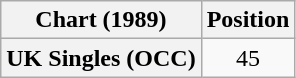<table class="wikitable plainrowheaders" style="text-align:center">
<tr>
<th>Chart (1989)</th>
<th>Position</th>
</tr>
<tr>
<th scope="row">UK Singles (OCC)</th>
<td>45</td>
</tr>
</table>
